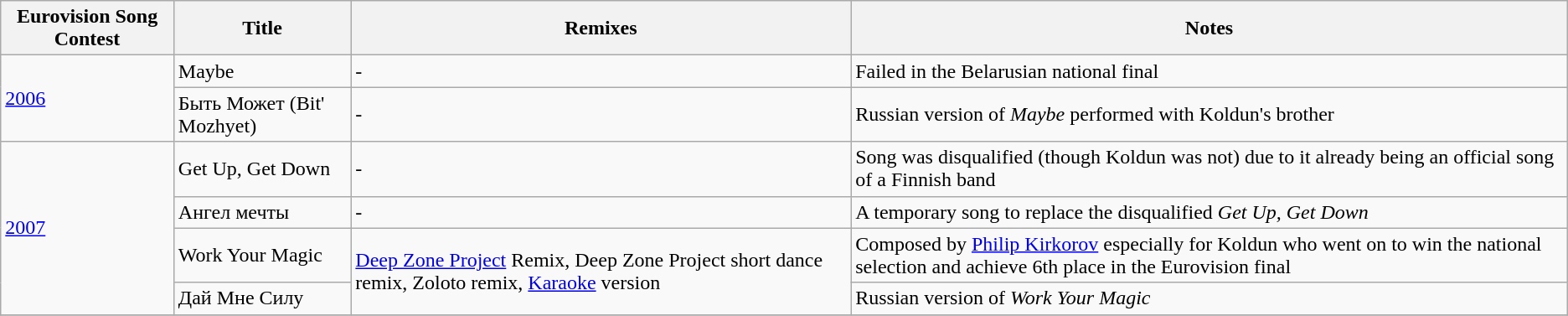<table class="wikitable">
<tr>
<th>Eurovision Song Contest</th>
<th>Title</th>
<th>Remixes</th>
<th>Notes</th>
</tr>
<tr>
<td rowspan="2"><a href='#'>2006</a></td>
<td>Maybe</td>
<td>-</td>
<td>Failed in the Belarusian national final</td>
</tr>
<tr>
<td>Быть Может (Bit' Mozhyet)</td>
<td>-</td>
<td>Russian version of <em>Maybe</em> performed with Koldun's brother</td>
</tr>
<tr>
<td rowspan="4"><a href='#'>2007</a></td>
<td>Get Up, Get Down</td>
<td>-</td>
<td>Song was disqualified (though Koldun was not) due to it already being an official song of a Finnish band</td>
</tr>
<tr>
<td>Ангел мечты</td>
<td>-</td>
<td>A temporary song to replace the disqualified <em>Get Up, Get Down</em></td>
</tr>
<tr>
<td>Work Your Magic</td>
<td rowspan="2"><a href='#'>Deep Zone Project</a> Remix, Deep Zone Project short dance remix, Zoloto remix, <a href='#'>Karaoke</a> version</td>
<td>Composed by <a href='#'>Philip Kirkorov</a> especially for Koldun who went on to win the national selection and achieve 6th place in the Eurovision final</td>
</tr>
<tr>
<td>Дай Мне Силу</td>
<td>Russian version of <em>Work Your Magic</em></td>
</tr>
<tr>
</tr>
</table>
